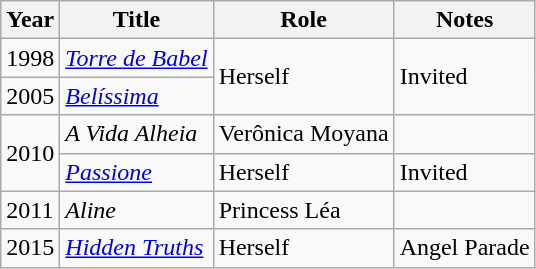<table class="wikitable">
<tr>
<th>Year</th>
<th>Title</th>
<th>Role</th>
<th>Notes</th>
</tr>
<tr>
<td>1998</td>
<td><em><a href='#'>Torre de Babel</a></em></td>
<td rowspan="2">Herself</td>
<td rowspan="2">Invited</td>
</tr>
<tr>
<td>2005</td>
<td><em><a href='#'>Belíssima</a></em></td>
</tr>
<tr>
<td rowspan="2">2010</td>
<td><em>A Vida Alheia</em></td>
<td>Verônica Moyana</td>
<td></td>
</tr>
<tr>
<td><em><a href='#'>Passione</a></em></td>
<td>Herself</td>
<td>Invited</td>
</tr>
<tr>
<td>2011</td>
<td><em>Aline</em></td>
<td>Princess Léa</td>
<td></td>
</tr>
<tr>
<td>2015</td>
<td><em><a href='#'>Hidden Truths</a></em></td>
<td>Herself</td>
<td>Angel Parade</td>
</tr>
</table>
